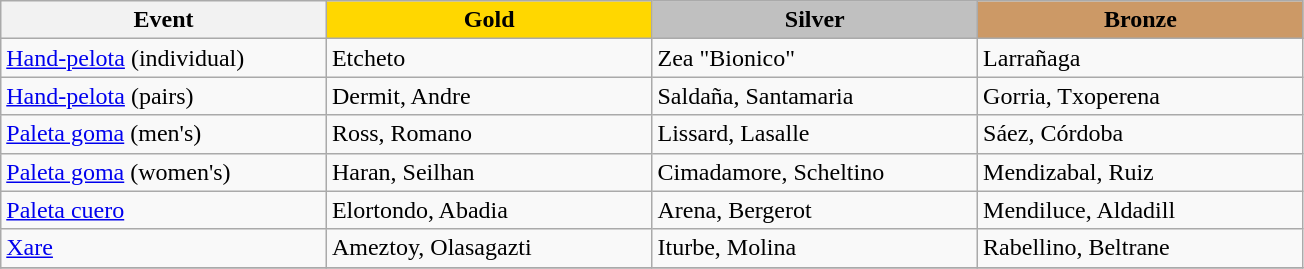<table class="wikitable" style="max-width: 23cm; width: 100%">
<tr>
<th scope="col">Event</th>
<th scope="col" style="background-color:gold; width:25%">Gold</th>
<th scope="col" style="background-color:silver; width:25%; width:25%">Silver</th>
<th scope="col" style="background-color:#cc9966; width:25%">Bronze</th>
</tr>
<tr>
<td><a href='#'>Hand-pelota</a> (individual)</td>
<td> Etcheto</td>
<td> Zea "Bionico"</td>
<td> Larrañaga</td>
</tr>
<tr>
<td><a href='#'>Hand-pelota</a> (pairs)</td>
<td> Dermit, Andre</td>
<td> Saldaña, Santamaria</td>
<td> Gorria, Txoperena</td>
</tr>
<tr>
<td><a href='#'>Paleta goma</a> (men's)</td>
<td> Ross, Romano</td>
<td> Lissard, Lasalle</td>
<td> Sáez, Córdoba</td>
</tr>
<tr>
<td><a href='#'>Paleta goma</a> (women's)</td>
<td> Haran, Seilhan</td>
<td> Cimadamore, Scheltino</td>
<td> Mendizabal, Ruiz</td>
</tr>
<tr>
<td><a href='#'>Paleta cuero</a></td>
<td> Elortondo, Abadia</td>
<td> Arena, Bergerot</td>
<td> Mendiluce, Aldadill</td>
</tr>
<tr>
<td><a href='#'>Xare</a></td>
<td> Ameztoy, Olasagazti</td>
<td> Iturbe, Molina</td>
<td> Rabellino, Beltrane</td>
</tr>
<tr>
</tr>
</table>
